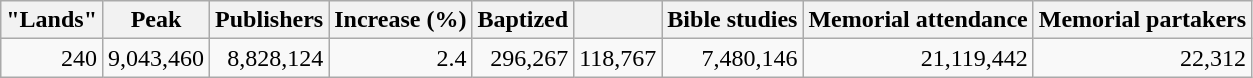<table class="wikitable sortable" border="1" style="text-align:right">
<tr>
<th>"Lands"</th>
<th>Peak</th>
<th>Publishers</th>
<th>Increase (%)</th>
<th>Baptized</th>
<th></th>
<th>Bible studies</th>
<th>Memorial attendance</th>
<th>Memorial partakers</th>
</tr>
<tr>
<td>240</td>
<td>9,043,460</td>
<td>8,828,124</td>
<td>2.4</td>
<td>296,267</td>
<td>118,767</td>
<td>7,480,146</td>
<td>21,119,442</td>
<td>22,312</td>
</tr>
</table>
